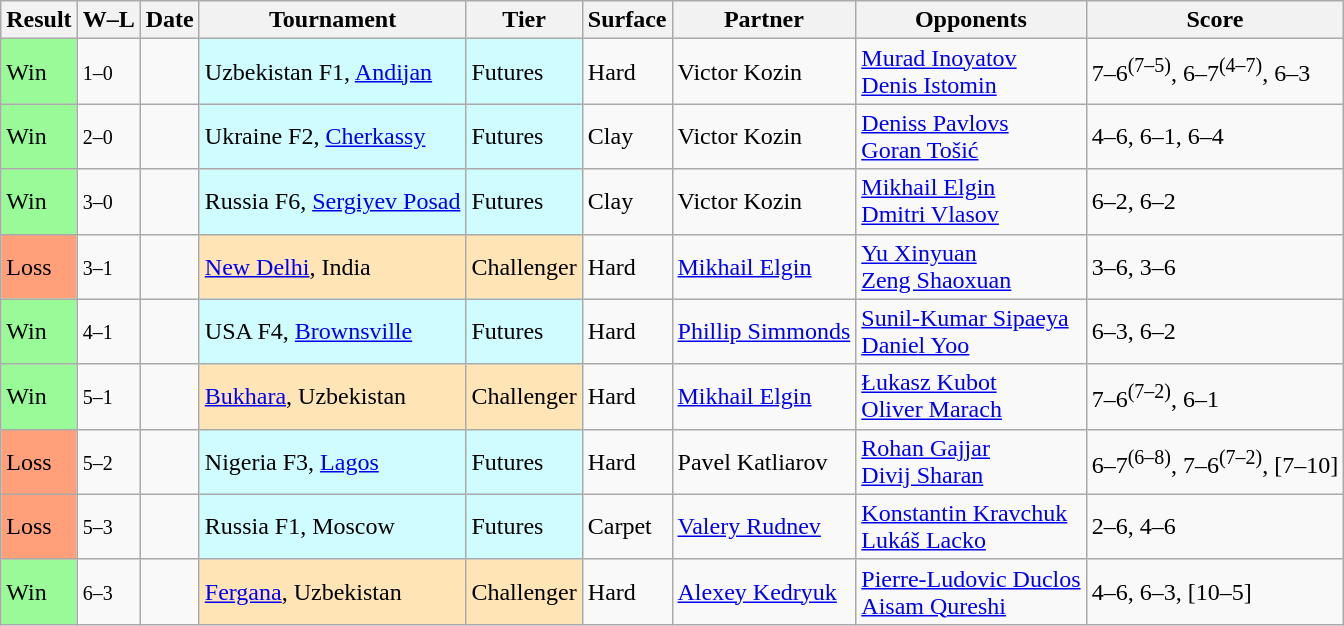<table class="sortable wikitable">
<tr>
<th>Result</th>
<th class="unsortable">W–L</th>
<th>Date</th>
<th>Tournament</th>
<th>Tier</th>
<th>Surface</th>
<th>Partner</th>
<th>Opponents</th>
<th class="unsortable">Score</th>
</tr>
<tr>
<td style="background:#98fb98;">Win</td>
<td><small>1–0</small></td>
<td></td>
<td style="background:#cffcff;">Uzbekistan F1, <a href='#'>Andijan</a></td>
<td style="background:#cffcff;">Futures</td>
<td>Hard</td>
<td> Victor Kozin</td>
<td> <a href='#'>Murad Inoyatov</a> <br>  <a href='#'>Denis Istomin</a></td>
<td>7–6<sup>(7–5)</sup>, 6–7<sup>(4–7)</sup>, 6–3</td>
</tr>
<tr>
<td style="background:#98fb98;">Win</td>
<td><small>2–0</small></td>
<td></td>
<td style="background:#cffcff;">Ukraine F2, <a href='#'>Cherkassy</a></td>
<td style="background:#cffcff;">Futures</td>
<td>Clay</td>
<td> Victor Kozin</td>
<td> <a href='#'>Deniss Pavlovs</a> <br>  <a href='#'>Goran Tošić</a></td>
<td>4–6, 6–1, 6–4</td>
</tr>
<tr>
<td style="background:#98fb98;">Win</td>
<td><small>3–0</small></td>
<td></td>
<td style="background:#cffcff;">Russia F6, <a href='#'>Sergiyev Posad</a></td>
<td style="background:#cffcff;">Futures</td>
<td>Clay</td>
<td> Victor Kozin</td>
<td> <a href='#'>Mikhail Elgin</a> <br>  <a href='#'>Dmitri Vlasov</a></td>
<td>6–2, 6–2</td>
</tr>
<tr>
<td style="background:#ffa07a;">Loss</td>
<td><small>3–1</small></td>
<td></td>
<td style="background:moccasin;"><a href='#'>New Delhi</a>, India</td>
<td style="background:moccasin;">Challenger</td>
<td>Hard</td>
<td> <a href='#'>Mikhail Elgin</a></td>
<td> <a href='#'>Yu Xinyuan</a> <br>  <a href='#'>Zeng Shaoxuan</a></td>
<td>3–6, 3–6</td>
</tr>
<tr>
<td style="background:#98fb98;">Win</td>
<td><small>4–1</small></td>
<td></td>
<td style="background:#cffcff;">USA F4, <a href='#'>Brownsville</a></td>
<td style="background:#cffcff;">Futures</td>
<td>Hard</td>
<td> <a href='#'>Phillip Simmonds</a></td>
<td> <a href='#'>Sunil-Kumar Sipaeya</a> <br>  <a href='#'>Daniel Yoo</a></td>
<td>6–3, 6–2</td>
</tr>
<tr>
<td style="background:#98fb98;">Win</td>
<td><small>5–1</small></td>
<td></td>
<td style="background:moccasin;"><a href='#'>Bukhara</a>, Uzbekistan</td>
<td style="background:moccasin;">Challenger</td>
<td>Hard</td>
<td> <a href='#'>Mikhail Elgin</a></td>
<td> <a href='#'>Łukasz Kubot</a> <br>  <a href='#'>Oliver Marach</a></td>
<td>7–6<sup>(7–2)</sup>, 6–1</td>
</tr>
<tr>
<td style="background:#ffa07a;">Loss</td>
<td><small>5–2</small></td>
<td></td>
<td style="background:#cffcff;">Nigeria F3, <a href='#'>Lagos</a></td>
<td style="background:#cffcff;">Futures</td>
<td>Hard</td>
<td> Pavel Katliarov</td>
<td> <a href='#'>Rohan Gajjar</a> <br>  <a href='#'>Divij Sharan</a></td>
<td>6–7<sup>(6–8)</sup>, 7–6<sup>(7–2)</sup>, [7–10]</td>
</tr>
<tr>
<td style="background:#ffa07a;">Loss</td>
<td><small>5–3</small></td>
<td></td>
<td style="background:#cffcff;">Russia F1, Moscow</td>
<td style="background:#cffcff;">Futures</td>
<td>Carpet</td>
<td> <a href='#'>Valery Rudnev</a></td>
<td> <a href='#'>Konstantin Kravchuk</a> <br>  <a href='#'>Lukáš Lacko</a></td>
<td>2–6, 4–6</td>
</tr>
<tr>
<td style="background:#98fb98;">Win</td>
<td><small>6–3</small></td>
<td></td>
<td style="background:moccasin;"><a href='#'>Fergana</a>, Uzbekistan</td>
<td style="background:moccasin;">Challenger</td>
<td>Hard</td>
<td> <a href='#'>Alexey Kedryuk</a></td>
<td> <a href='#'>Pierre-Ludovic Duclos</a> <br>  <a href='#'>Aisam Qureshi</a></td>
<td>4–6, 6–3, [10–5]</td>
</tr>
</table>
